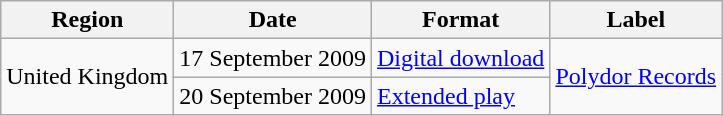<table class="wikitable">
<tr>
<th>Region</th>
<th>Date</th>
<th>Format</th>
<th>Label</th>
</tr>
<tr>
<td rowspan=2>United Kingdom</td>
<td>17 September 2009</td>
<td><a href='#'>Digital download</a></td>
<td rowspan=2><a href='#'>Polydor Records</a></td>
</tr>
<tr>
<td>20 September 2009</td>
<td><a href='#'>Extended play</a></td>
</tr>
</table>
